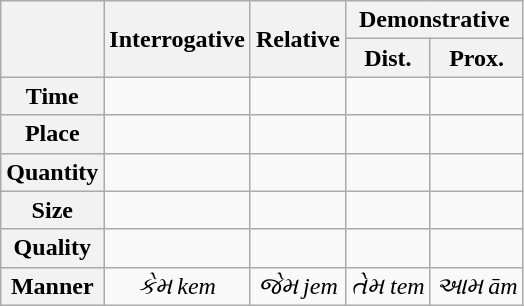<table class="wikitable" style="text-align:center">
<tr>
<th rowspan="2"></th>
<th rowspan="2">Interrogative</th>
<th rowspan="2">Relative</th>
<th colspan="2">Demonstrative</th>
</tr>
<tr>
<th>Dist.</th>
<th>Prox.</th>
</tr>
<tr>
<th>Time</th>
<td></td>
<td></td>
<td></td>
<td></td>
</tr>
<tr>
<th>Place</th>
<td></td>
<td></td>
<td></td>
<td></td>
</tr>
<tr>
<th>Quantity</th>
<td></td>
<td></td>
<td></td>
<td></td>
</tr>
<tr>
<th>Size</th>
<td></td>
<td></td>
<td></td>
<td></td>
</tr>
<tr>
<th>Quality</th>
<td></td>
<td></td>
<td></td>
<td></td>
</tr>
<tr>
<th>Manner</th>
<td><em>કેમ kem</em></td>
<td><em>જેમ jem</em></td>
<td><em>તેમ tem</em></td>
<td><em>આમ ām</em></td>
</tr>
</table>
